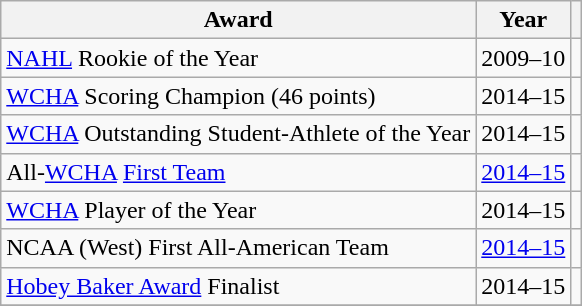<table class="wikitable">
<tr>
<th>Award</th>
<th>Year</th>
<th></th>
</tr>
<tr>
<td><a href='#'>NAHL</a> Rookie of the Year</td>
<td>2009–10</td>
<td></td>
</tr>
<tr>
<td><a href='#'>WCHA</a> Scoring Champion (46 points)</td>
<td>2014–15</td>
<td></td>
</tr>
<tr>
<td><a href='#'>WCHA</a> Outstanding Student-Athlete of the Year</td>
<td>2014–15</td>
<td></td>
</tr>
<tr>
<td>All-<a href='#'>WCHA</a> <a href='#'>First Team</a></td>
<td><a href='#'>2014–15</a></td>
<td></td>
</tr>
<tr>
<td><a href='#'>WCHA</a> Player of the Year</td>
<td>2014–15</td>
<td></td>
</tr>
<tr>
<td>NCAA (West) First All-American Team</td>
<td><a href='#'>2014–15</a></td>
<td></td>
</tr>
<tr>
<td><a href='#'>Hobey Baker Award</a> Finalist</td>
<td>2014–15</td>
<td></td>
</tr>
<tr>
</tr>
</table>
